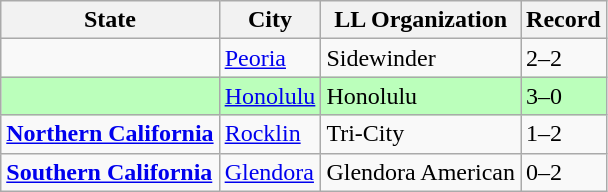<table class="wikitable">
<tr>
<th>State</th>
<th>City</th>
<th>LL Organization</th>
<th>Record</th>
</tr>
<tr>
<td><strong></strong></td>
<td><a href='#'>Peoria</a></td>
<td>Sidewinder</td>
<td>2–2</td>
</tr>
<tr bgcolor="bbffbb">
<td><strong></strong></td>
<td><a href='#'>Honolulu</a></td>
<td>Honolulu</td>
<td>3–0</td>
</tr>
<tr>
<td> <strong><a href='#'>Northern California</a></strong></td>
<td><a href='#'>Rocklin</a></td>
<td>Tri-City</td>
<td>1–2</td>
</tr>
<tr>
<td> <strong><a href='#'>Southern California</a></strong></td>
<td><a href='#'>Glendora</a></td>
<td>Glendora American</td>
<td>0–2</td>
</tr>
</table>
